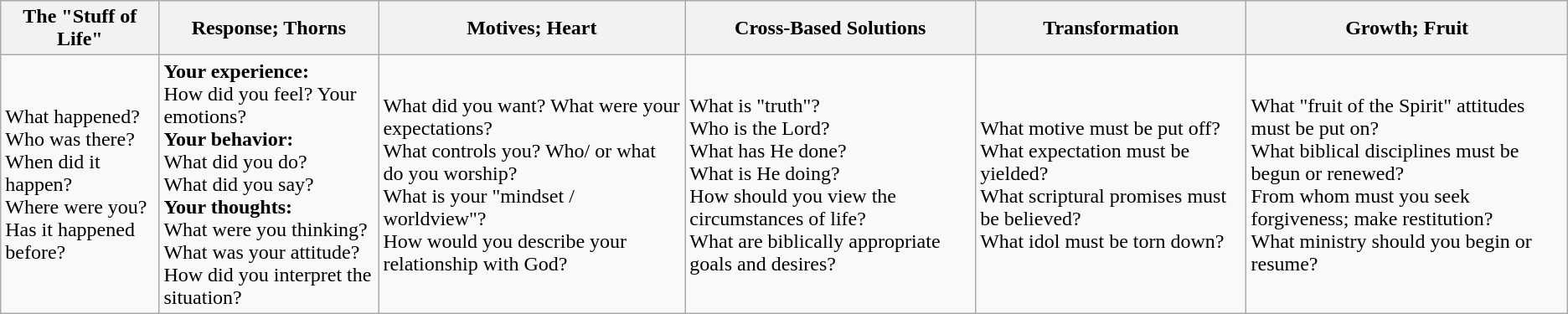<table class="wikitable">
<tr>
<th>The "Stuff of Life"</th>
<th>Response; Thorns</th>
<th>Motives; Heart</th>
<th>Cross-Based Solutions</th>
<th>Transformation</th>
<th>Growth; Fruit</th>
</tr>
<tr>
<td>What happened?<br> Who was there?<br> When did it happen?<br> Where were you?<br> Has it happened before?</td>
<td><strong>Your experience:</strong><br> How did you feel? Your emotions?<br> <strong>Your behavior:</strong><br> What did you do?<br> What did you say?<br> <strong>Your thoughts:</strong><br> What were you thinking?<br> What was your attitude?<br> How did you interpret the situation?</td>
<td>What did you want? What were your expectations?<br> What controls you? Who/ or what do you worship?<br> What is your "mindset / worldview"?<br> How would you describe your relationship with God?</td>
<td>What is "truth"?<br> Who is the Lord?<br> What has He done?<br> What is He doing?<br> How should you view the circumstances of life?<br> What are biblically appropriate goals and desires?</td>
<td>What motive must be put off?<br> What expectation must be yielded?<br> What scriptural promises must be believed?<br> What idol must be torn down?</td>
<td>What "fruit of the Spirit" attitudes must be put on?<br> What biblical disciplines must be begun or renewed?<br> From whom must you seek forgiveness; make restitution?<br> What ministry should you begin or resume?</td>
</tr>
</table>
